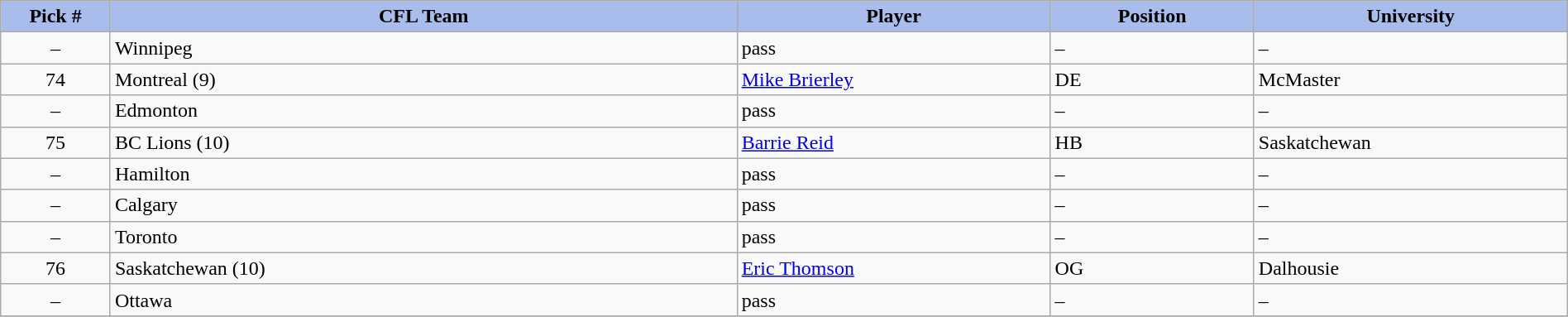<table class="wikitable" border="1" style="width: 100%">
<tr>
<th style="background:#a8bdec;" width=7%>Pick #</th>
<th width=40% style="background:#a8bdec;">CFL Team</th>
<th width=20% style="background:#a8bdec;">Player</th>
<th width=13% style="background:#a8bdec;">Position</th>
<th width=20% style="background:#a8bdec;">University</th>
</tr>
<tr>
<td align=center>–</td>
<td>Winnipeg</td>
<td>pass</td>
<td>–</td>
<td>–</td>
</tr>
<tr>
<td align=center>74</td>
<td>Montreal (9)</td>
<td><a href='#'>Mike Brierley</a></td>
<td>DE</td>
<td>McMaster</td>
</tr>
<tr>
<td align=center>–</td>
<td>Edmonton</td>
<td>pass</td>
<td>–</td>
<td>–</td>
</tr>
<tr>
<td align=center>75</td>
<td>BC Lions (10)</td>
<td><a href='#'>Barrie Reid</a></td>
<td>HB</td>
<td>Saskatchewan</td>
</tr>
<tr>
<td align=center>–</td>
<td>Hamilton</td>
<td>pass</td>
<td>–</td>
<td>–</td>
</tr>
<tr>
<td align=center>–</td>
<td>Calgary</td>
<td>pass</td>
<td>–</td>
<td>–</td>
</tr>
<tr>
<td align=center>–</td>
<td>Toronto</td>
<td>pass</td>
<td>–</td>
<td>–</td>
</tr>
<tr>
<td align=center>76</td>
<td>Saskatchewan (10)</td>
<td><a href='#'>Eric Thomson</a></td>
<td>OG</td>
<td>Dalhousie</td>
</tr>
<tr>
<td align=center>–</td>
<td>Ottawa</td>
<td>pass</td>
<td>–</td>
<td>–</td>
</tr>
<tr>
</tr>
</table>
